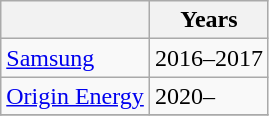<table class="wikitable collapsible">
<tr>
<th></th>
<th>Years</th>
</tr>
<tr>
<td><a href='#'>Samsung</a></td>
<td>2016–2017</td>
</tr>
<tr>
<td><a href='#'>Origin Energy</a></td>
<td>2020–</td>
</tr>
<tr>
</tr>
</table>
